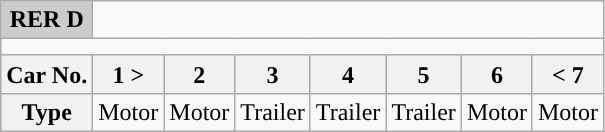<table class="wikitable">
<tr>
<th style="background-color:#ccc;">RER D</th>
<td colspan="7"></td>
</tr>
<tr style="line-height: 3.3px; background-color:#">
<td colspan="8" style="padding:0; border:0;"> </td>
</tr>
<tr style="line-height: 6.7px; background-color:#">
<td colspan="8" style="padding:0; border:0;"> </td>
</tr>
<tr>
<th>Car No.</th>
<th>1 ></th>
<th>2</th>
<th>3</th>
<th>4</th>
<th>5</th>
<th>6</th>
<th>< 7</th>
</tr>
<tr>
<th>Type</th>
<td>Motor</td>
<td>Motor</td>
<td>Trailer</td>
<td>Trailer</td>
<td>Trailer</td>
<td>Motor</td>
<td>Motor</td>
</tr>
</table>
